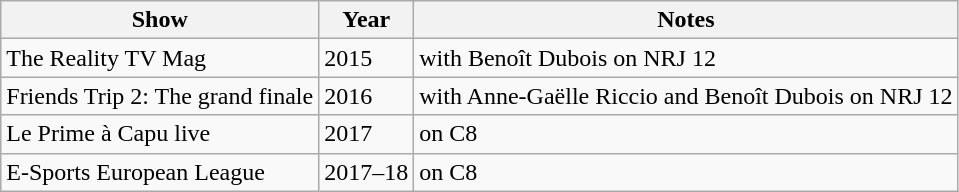<table class="wikitable">
<tr>
<th>Show</th>
<th>Year</th>
<th>Notes</th>
</tr>
<tr>
<td>The Reality TV Mag</td>
<td>2015</td>
<td>with Benoît Dubois on NRJ 12</td>
</tr>
<tr>
<td>Friends Trip 2: The grand finale</td>
<td>2016</td>
<td>with Anne-Gaëlle Riccio and Benoît Dubois on NRJ 12</td>
</tr>
<tr>
<td>Le Prime à Capu live</td>
<td>2017</td>
<td>on C8</td>
</tr>
<tr>
<td>E-Sports European League</td>
<td>2017–18</td>
<td>on C8</td>
</tr>
</table>
